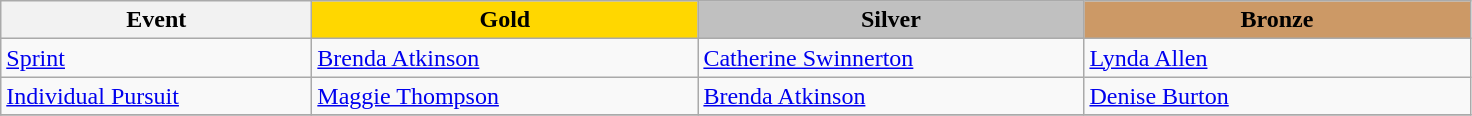<table class="wikitable" style="font-size: 100%">
<tr>
<th width=200>Event</th>
<th width=250 style="background-color: gold;">Gold</th>
<th width=250 style="background-color: silver;">Silver</th>
<th width=250 style="background-color: #cc9966;">Bronze</th>
</tr>
<tr>
<td><a href='#'>Sprint</a></td>
<td><a href='#'>Brenda Atkinson</a></td>
<td><a href='#'>Catherine Swinnerton</a></td>
<td><a href='#'>Lynda Allen</a></td>
</tr>
<tr>
<td><a href='#'>Individual Pursuit</a></td>
<td><a href='#'>Maggie Thompson</a></td>
<td><a href='#'>Brenda Atkinson</a></td>
<td><a href='#'>Denise Burton</a></td>
</tr>
<tr>
</tr>
</table>
